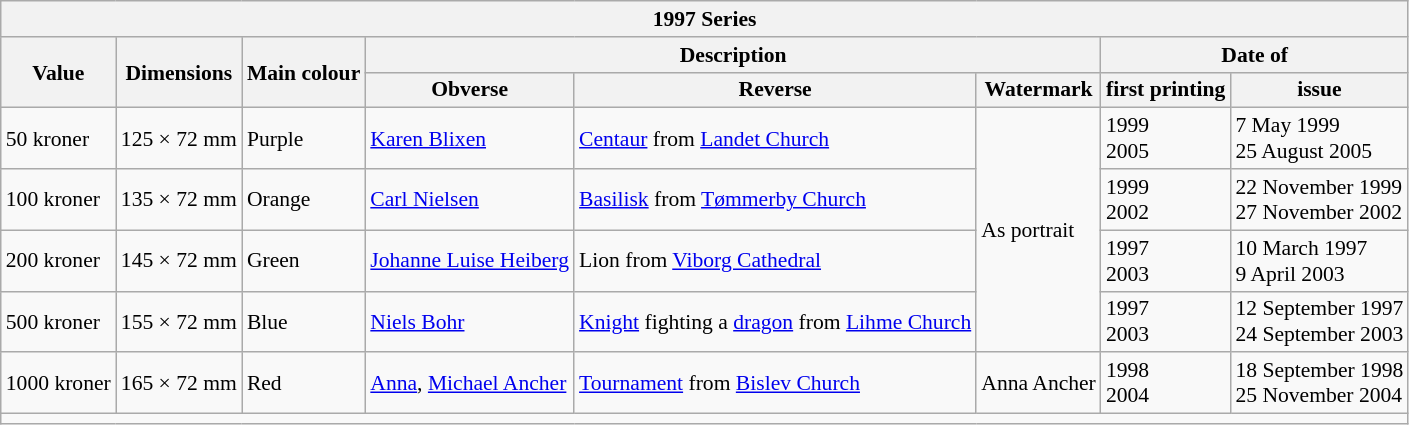<table class="wikitable" border="1" style="font-size: 90%">
<tr>
<th colspan="8">1997 Series</th>
</tr>
<tr>
<th rowspan="2">Value</th>
<th rowspan="2">Dimensions</th>
<th rowspan="2">Main colour</th>
<th colspan="3">Description</th>
<th colspan="2">Date of</th>
</tr>
<tr>
<th>Obverse</th>
<th>Reverse</th>
<th>Watermark</th>
<th>first printing</th>
<th>issue</th>
</tr>
<tr>
<td>50 kroner</td>
<td>125 × 72 mm</td>
<td>Purple</td>
<td><a href='#'>Karen Blixen</a></td>
<td><a href='#'>Centaur</a> from <a href='#'>Landet Church</a></td>
<td rowspan="4">As portrait</td>
<td>1999<br>2005</td>
<td>7 May 1999<br>25 August 2005</td>
</tr>
<tr>
<td>100 kroner</td>
<td>135 × 72 mm</td>
<td>Orange</td>
<td><a href='#'>Carl Nielsen</a></td>
<td><a href='#'>Basilisk</a> from <a href='#'>Tømmerby Church</a></td>
<td>1999<br>2002</td>
<td>22 November 1999<br>27 November 2002</td>
</tr>
<tr>
<td>200 kroner</td>
<td>145 × 72 mm</td>
<td>Green</td>
<td><a href='#'>Johanne Luise Heiberg</a></td>
<td>Lion from <a href='#'>Viborg Cathedral</a></td>
<td>1997<br>2003</td>
<td>10 March 1997<br>9 April 2003</td>
</tr>
<tr>
<td>500 kroner</td>
<td>155 × 72 mm</td>
<td>Blue</td>
<td><a href='#'>Niels Bohr</a></td>
<td><a href='#'>Knight</a> fighting a <a href='#'>dragon</a> from <a href='#'>Lihme Church</a></td>
<td>1997<br>2003</td>
<td>12 September 1997<br>24 September 2003</td>
</tr>
<tr>
<td>1000 kroner</td>
<td>165 × 72 mm</td>
<td>Red</td>
<td><a href='#'>Anna</a>, <a href='#'>Michael Ancher</a></td>
<td><a href='#'>Tournament</a> from <a href='#'>Bislev Church</a></td>
<td>Anna Ancher</td>
<td>1998<br>2004</td>
<td>18 September 1998<br>25 November 2004</td>
</tr>
<tr>
<td colspan="8"></td>
</tr>
</table>
